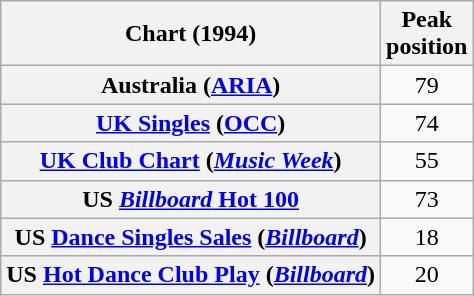<table class="wikitable sortable plainrowheaders" style="text-align:center">
<tr>
<th scope="col">Chart (1994)</th>
<th scope="col">Peak<br>position</th>
</tr>
<tr>
<th scope="row">Australia (<a href='#'>ARIA</a>)</th>
<td>79</td>
</tr>
<tr>
<th scope="row"><a href='#'>UK Singles</a> (<a href='#'>OCC</a>)</th>
<td>74</td>
</tr>
<tr>
<th scope="row"><a href='#'>UK Club Chart</a> (<em><a href='#'>Music Week</a></em>)</th>
<td>55</td>
</tr>
<tr>
<th scope="row">US <a href='#'><em>Billboard</em> Hot 100</a></th>
<td>73</td>
</tr>
<tr>
<th scope="row">US <a href='#'>Dance Singles Sales</a> (<em><a href='#'>Billboard</a></em>)</th>
<td>18</td>
</tr>
<tr>
<th scope="row">US <a href='#'>Hot Dance Club Play</a> (<em><a href='#'>Billboard</a></em>)</th>
<td>20</td>
</tr>
</table>
